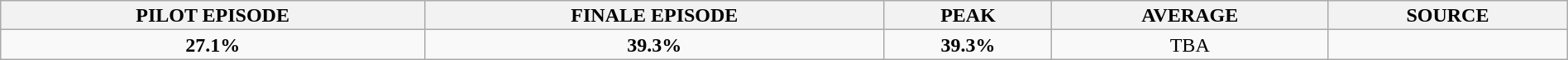<table class="wikitable" style="text-align:center; background:#f9f9f9; line-height:16px;" width="100%">
<tr>
<th>PILOT EPISODE</th>
<th>FINALE EPISODE</th>
<th>PEAK</th>
<th>AVERAGE</th>
<th>SOURCE</th>
</tr>
<tr>
<td><div><strong>27.1%</strong></div></td>
<td><div><strong>39.3%</strong></div></td>
<td><div><strong>39.3%</strong></div></td>
<td><div>TBA</div></td>
<td></td>
</tr>
</table>
